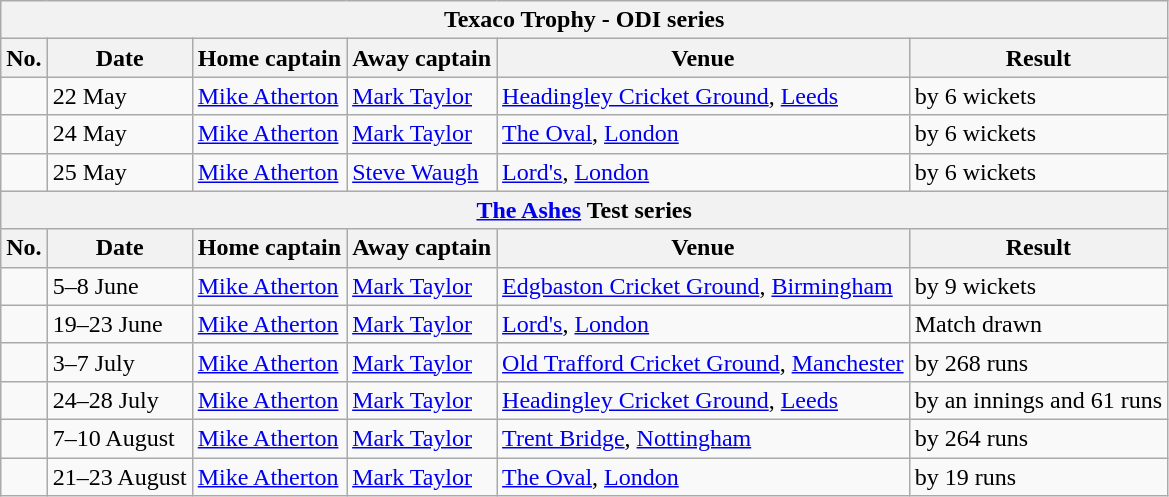<table class="wikitable">
<tr>
<th colspan="9">Texaco Trophy - ODI series</th>
</tr>
<tr>
<th>No.</th>
<th>Date</th>
<th>Home captain</th>
<th>Away captain</th>
<th>Venue</th>
<th>Result</th>
</tr>
<tr>
<td></td>
<td>22 May</td>
<td><a href='#'>Mike Atherton</a></td>
<td><a href='#'>Mark Taylor</a></td>
<td><a href='#'>Headingley Cricket Ground</a>, <a href='#'>Leeds</a></td>
<td> by 6 wickets</td>
</tr>
<tr>
<td></td>
<td>24 May</td>
<td><a href='#'>Mike Atherton</a></td>
<td><a href='#'>Mark Taylor</a></td>
<td><a href='#'>The Oval</a>, <a href='#'>London</a></td>
<td> by 6 wickets</td>
</tr>
<tr>
<td></td>
<td>25 May</td>
<td><a href='#'>Mike Atherton</a></td>
<td><a href='#'>Steve Waugh</a></td>
<td><a href='#'>Lord's</a>, <a href='#'>London</a></td>
<td> by 6 wickets</td>
</tr>
<tr>
<th colspan="9"><a href='#'>The Ashes</a> Test series</th>
</tr>
<tr>
<th>No.</th>
<th>Date</th>
<th>Home captain</th>
<th>Away captain</th>
<th>Venue</th>
<th>Result</th>
</tr>
<tr>
<td></td>
<td>5–8 June</td>
<td><a href='#'>Mike Atherton</a></td>
<td><a href='#'>Mark Taylor</a></td>
<td><a href='#'>Edgbaston Cricket Ground</a>, <a href='#'>Birmingham</a></td>
<td> by 9 wickets</td>
</tr>
<tr>
<td></td>
<td>19–23 June</td>
<td><a href='#'>Mike Atherton</a></td>
<td><a href='#'>Mark Taylor</a></td>
<td><a href='#'>Lord's</a>, <a href='#'>London</a></td>
<td>Match drawn</td>
</tr>
<tr>
<td></td>
<td>3–7 July</td>
<td><a href='#'>Mike Atherton</a></td>
<td><a href='#'>Mark Taylor</a></td>
<td><a href='#'>Old Trafford Cricket Ground</a>, <a href='#'>Manchester</a></td>
<td> by 268 runs</td>
</tr>
<tr>
<td></td>
<td>24–28 July</td>
<td><a href='#'>Mike Atherton</a></td>
<td><a href='#'>Mark Taylor</a></td>
<td><a href='#'>Headingley Cricket Ground</a>, <a href='#'>Leeds</a></td>
<td> by an innings and 61 runs</td>
</tr>
<tr>
<td></td>
<td>7–10 August</td>
<td><a href='#'>Mike Atherton</a></td>
<td><a href='#'>Mark Taylor</a></td>
<td><a href='#'>Trent Bridge</a>, <a href='#'>Nottingham</a></td>
<td> by 264 runs</td>
</tr>
<tr>
<td></td>
<td>21–23 August</td>
<td><a href='#'>Mike Atherton</a></td>
<td><a href='#'>Mark Taylor</a></td>
<td><a href='#'>The Oval</a>, <a href='#'>London</a></td>
<td> by 19 runs</td>
</tr>
</table>
